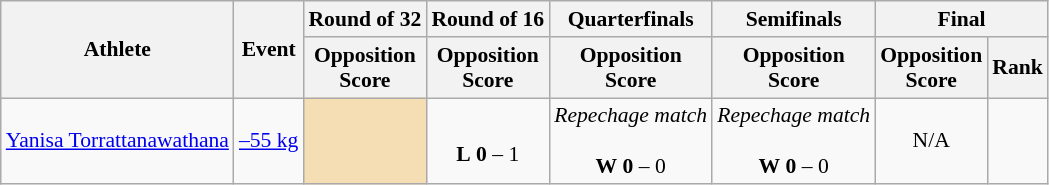<table class=wikitable style="font-size:90%; text-align:center">
<tr>
<th rowspan="2">Athlete</th>
<th rowspan="2">Event</th>
<th>Round of 32</th>
<th>Round of 16</th>
<th>Quarterfinals</th>
<th>Semifinals</th>
<th colspan="2">Final</th>
</tr>
<tr>
<th>Opposition<br>Score</th>
<th>Opposition<br>Score</th>
<th>Opposition<br>Score</th>
<th>Opposition<br>Score</th>
<th>Opposition<br>Score</th>
<th>Rank</th>
</tr>
<tr>
<td align=left><a href='#'>Yanisa Torrattanawathana</a></td>
<td><a href='#'>–55 kg</a></td>
<td bgcolor=wheat></td>
<td><br><strong>L</strong> <strong>0</strong> – 1</td>
<td><em>Repechage match</em><br><br><strong>W</strong> <strong>0</strong> – 0</td>
<td><em>Repechage match</em><br><br><strong>W</strong> <strong>0</strong> – 0</td>
<td>N/A</td>
<td></td>
</tr>
</table>
